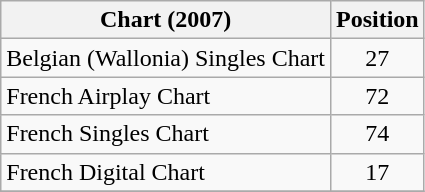<table class="wikitable sortable">
<tr>
<th>Chart (2007)</th>
<th>Position</th>
</tr>
<tr>
<td>Belgian (Wallonia) Singles Chart</td>
<td align="center">27</td>
</tr>
<tr>
<td>French Airplay Chart</td>
<td align="center">72</td>
</tr>
<tr>
<td>French Singles Chart</td>
<td align="center">74</td>
</tr>
<tr>
<td>French Digital Chart</td>
<td align="center">17</td>
</tr>
<tr>
</tr>
</table>
